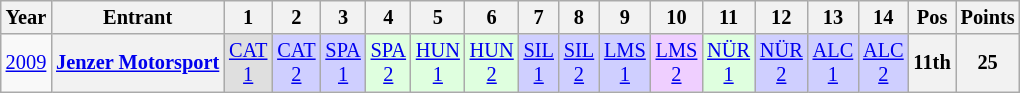<table class="wikitable" style="text-align:center; font-size:85%">
<tr>
<th>Year</th>
<th>Entrant</th>
<th>1</th>
<th>2</th>
<th>3</th>
<th>4</th>
<th>5</th>
<th>6</th>
<th>7</th>
<th>8</th>
<th>9</th>
<th>10</th>
<th>11</th>
<th>12</th>
<th>13</th>
<th>14</th>
<th>Pos</th>
<th>Points</th>
</tr>
<tr>
<td><a href='#'>2009</a></td>
<th nowrap><a href='#'>Jenzer Motorsport</a></th>
<td style="background:#DFDFDF;"><a href='#'>CAT<br>1</a><br></td>
<td style="background:#CFCFFF;"><a href='#'>CAT<br>2</a><br></td>
<td style="background:#CFCFFF;"><a href='#'>SPA<br>1</a><br></td>
<td style="background:#DFFFDF;"><a href='#'>SPA<br>2</a><br></td>
<td style="background:#DFFFDF;"><a href='#'>HUN<br>1</a><br></td>
<td style="background:#DFFFDF;"><a href='#'>HUN<br>2</a><br></td>
<td style="background:#CFCFFF;"><a href='#'>SIL<br>1</a><br></td>
<td style="background:#CFCFFF;"><a href='#'>SIL<br>2</a><br></td>
<td style="background:#CFCFFF;"><a href='#'>LMS<br>1</a><br></td>
<td style="background:#EFCFFF;"><a href='#'>LMS<br>2</a><br></td>
<td style="background:#DFFFDF;"><a href='#'>NÜR<br>1</a><br></td>
<td style="background:#CFCFFF;"><a href='#'>NÜR<br>2</a><br></td>
<td style="background:#CFCFFF;"><a href='#'>ALC<br>1</a><br></td>
<td style="background:#CFCFFF;"><a href='#'>ALC<br>2</a><br></td>
<th>11th</th>
<th>25</th>
</tr>
</table>
